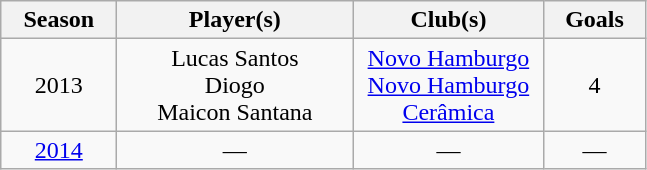<table class="wikitable" style="text-align:center; margin-left:1em;">
<tr>
<th style="width:70px">Season</th>
<th style="width:150px">Player(s)</th>
<th style="width:120px">Club(s)</th>
<th style="width:60px">Goals</th>
</tr>
<tr>
<td style="text-align:center">2013</td>
<td> Lucas Santos<br> Diogo<br> Maicon Santana</td>
<td><a href='#'>Novo Hamburgo</a><br><a href='#'>Novo Hamburgo</a><br><a href='#'>Cerâmica</a></td>
<td>4</td>
</tr>
<tr>
<td style="text-align:center"><a href='#'>2014</a></td>
<td>—</td>
<td>—</td>
<td>—</td>
</tr>
</table>
